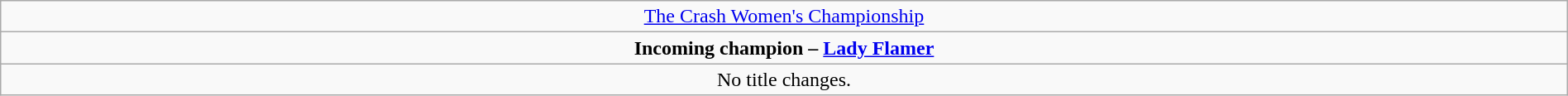<table class="wikitable" style="text-align:center; width:100%;">
<tr>
<td style="text-align: center;"><a href='#'>The Crash Women's Championship</a></td>
</tr>
<tr>
<td style="text-align: center;"><strong>Incoming champion – <a href='#'>Lady Flamer</a></strong></td>
</tr>
<tr>
<td>No title changes.</td>
</tr>
</table>
